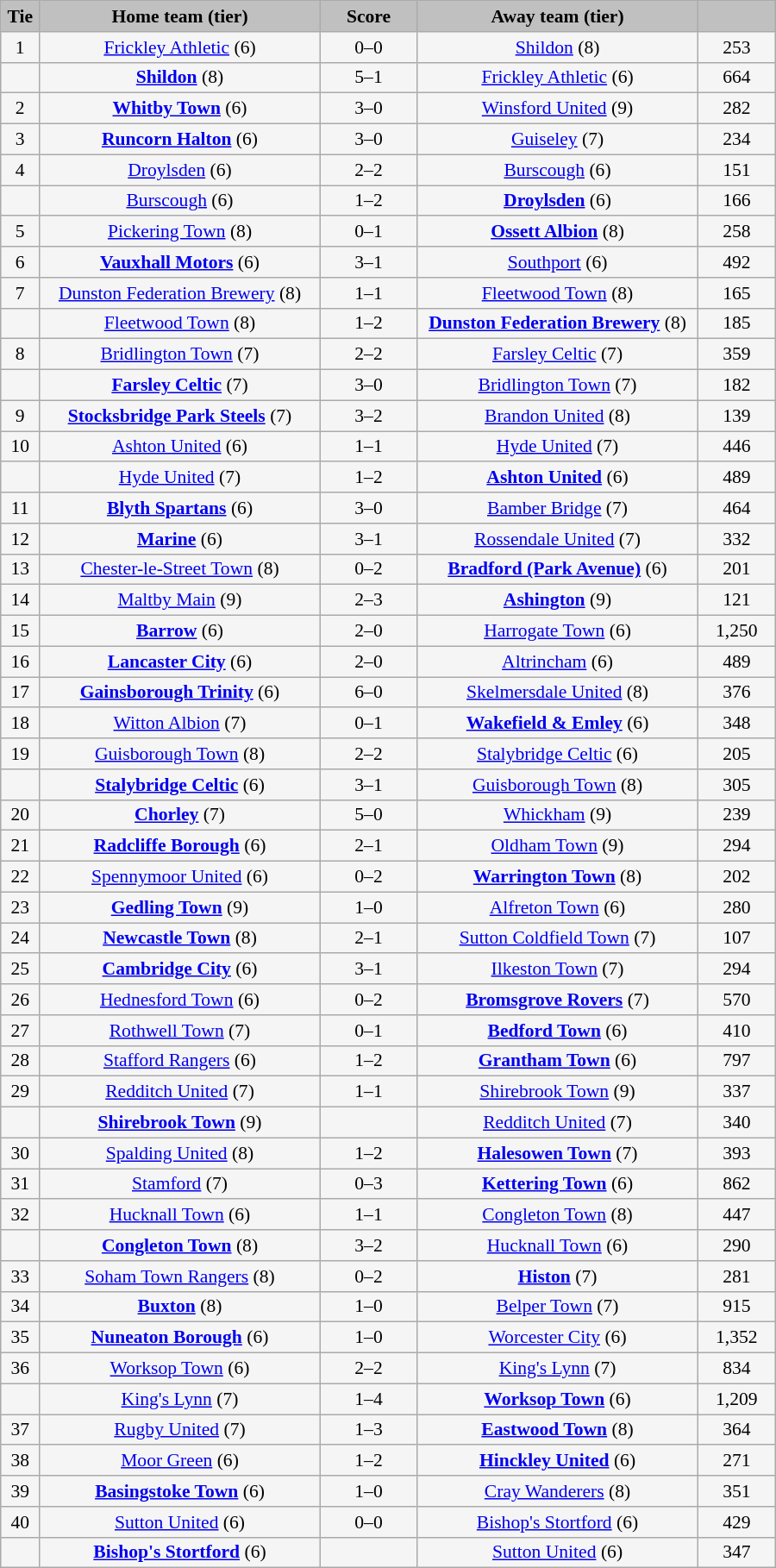<table class="wikitable" style="width: 600px; background:WhiteSmoke; text-align:center; font-size:90%">
<tr>
<td scope="col" style="width:  5.00%; background:silver;"><strong>Tie</strong></td>
<td scope="col" style="width: 36.25%; background:silver;"><strong>Home team (tier)</strong></td>
<td scope="col" style="width: 12.50%; background:silver;"><strong>Score</strong></td>
<td scope="col" style="width: 36.25%; background:silver;"><strong>Away team (tier)</strong></td>
<td scope="col" style="width: 10.00%; background:silver;"><strong></strong></td>
</tr>
<tr>
<td>1</td>
<td><a href='#'>Frickley Athletic</a> (6)</td>
<td>0–0</td>
<td><a href='#'>Shildon</a> (8)</td>
<td>253</td>
</tr>
<tr>
<td><em></em></td>
<td><strong><a href='#'>Shildon</a></strong> (8)</td>
<td>5–1</td>
<td><a href='#'>Frickley Athletic</a> (6)</td>
<td>664</td>
</tr>
<tr>
<td>2</td>
<td><strong><a href='#'>Whitby Town</a></strong> (6)</td>
<td>3–0</td>
<td><a href='#'>Winsford United</a> (9)</td>
<td>282</td>
</tr>
<tr>
<td>3</td>
<td><strong><a href='#'>Runcorn Halton</a></strong> (6)</td>
<td>3–0</td>
<td><a href='#'>Guiseley</a> (7)</td>
<td>234</td>
</tr>
<tr>
<td>4</td>
<td><a href='#'>Droylsden</a> (6)</td>
<td>2–2</td>
<td><a href='#'>Burscough</a> (6)</td>
<td>151</td>
</tr>
<tr>
<td><em></em></td>
<td><a href='#'>Burscough</a> (6)</td>
<td>1–2</td>
<td><strong><a href='#'>Droylsden</a></strong> (6)</td>
<td>166</td>
</tr>
<tr>
<td>5</td>
<td><a href='#'>Pickering Town</a> (8)</td>
<td>0–1</td>
<td><strong><a href='#'>Ossett Albion</a></strong> (8)</td>
<td>258</td>
</tr>
<tr>
<td>6</td>
<td><strong><a href='#'>Vauxhall Motors</a></strong> (6)</td>
<td>3–1</td>
<td><a href='#'>Southport</a> (6)</td>
<td>492</td>
</tr>
<tr>
<td>7</td>
<td><a href='#'>Dunston Federation Brewery</a> (8)</td>
<td>1–1</td>
<td><a href='#'>Fleetwood Town</a> (8)</td>
<td>165</td>
</tr>
<tr>
<td><em></em></td>
<td><a href='#'>Fleetwood Town</a> (8)</td>
<td>1–2</td>
<td><strong><a href='#'>Dunston Federation Brewery</a></strong> (8)</td>
<td>185</td>
</tr>
<tr>
<td>8</td>
<td><a href='#'>Bridlington Town</a> (7)</td>
<td>2–2</td>
<td><a href='#'>Farsley Celtic</a> (7)</td>
<td>359</td>
</tr>
<tr>
<td><em></em></td>
<td><strong><a href='#'>Farsley Celtic</a></strong> (7)</td>
<td>3–0</td>
<td><a href='#'>Bridlington Town</a> (7)</td>
<td>182</td>
</tr>
<tr>
<td>9</td>
<td><strong><a href='#'>Stocksbridge Park Steels</a></strong> (7)</td>
<td>3–2</td>
<td><a href='#'>Brandon United</a> (8)</td>
<td>139</td>
</tr>
<tr>
<td>10</td>
<td><a href='#'>Ashton United</a> (6)</td>
<td>1–1</td>
<td><a href='#'>Hyde United</a> (7)</td>
<td>446</td>
</tr>
<tr>
<td><em></em></td>
<td><a href='#'>Hyde United</a> (7)</td>
<td>1–2</td>
<td><strong><a href='#'>Ashton United</a></strong> (6)</td>
<td>489</td>
</tr>
<tr>
<td>11</td>
<td><strong><a href='#'>Blyth Spartans</a></strong> (6)</td>
<td>3–0</td>
<td><a href='#'>Bamber Bridge</a> (7)</td>
<td>464</td>
</tr>
<tr>
<td>12</td>
<td><strong><a href='#'>Marine</a></strong> (6)</td>
<td>3–1</td>
<td><a href='#'>Rossendale United</a> (7)</td>
<td>332</td>
</tr>
<tr>
<td>13</td>
<td><a href='#'>Chester-le-Street Town</a> (8)</td>
<td>0–2</td>
<td><strong><a href='#'>Bradford (Park Avenue)</a></strong> (6)</td>
<td>201</td>
</tr>
<tr>
<td>14</td>
<td><a href='#'>Maltby Main</a> (9)</td>
<td>2–3</td>
<td><strong><a href='#'>Ashington</a></strong> (9)</td>
<td>121</td>
</tr>
<tr>
<td>15</td>
<td><strong><a href='#'>Barrow</a></strong> (6)</td>
<td>2–0</td>
<td><a href='#'>Harrogate Town</a> (6)</td>
<td>1,250</td>
</tr>
<tr>
<td>16</td>
<td><strong><a href='#'>Lancaster City</a></strong> (6)</td>
<td>2–0</td>
<td><a href='#'>Altrincham</a> (6)</td>
<td>489</td>
</tr>
<tr>
<td>17</td>
<td><strong><a href='#'>Gainsborough Trinity</a></strong> (6)</td>
<td>6–0</td>
<td><a href='#'>Skelmersdale United</a> (8)</td>
<td>376</td>
</tr>
<tr>
<td>18</td>
<td><a href='#'>Witton Albion</a> (7)</td>
<td>0–1</td>
<td><strong><a href='#'>Wakefield & Emley</a></strong> (6)</td>
<td>348</td>
</tr>
<tr>
<td>19</td>
<td><a href='#'>Guisborough Town</a> (8)</td>
<td>2–2</td>
<td><a href='#'>Stalybridge Celtic</a> (6)</td>
<td>205</td>
</tr>
<tr>
<td><em></em></td>
<td><strong><a href='#'>Stalybridge Celtic</a></strong> (6)</td>
<td>3–1</td>
<td><a href='#'>Guisborough Town</a> (8)</td>
<td>305</td>
</tr>
<tr>
<td>20</td>
<td><strong><a href='#'>Chorley</a></strong> (7)</td>
<td>5–0</td>
<td><a href='#'>Whickham</a> (9)</td>
<td>239</td>
</tr>
<tr>
<td>21</td>
<td><strong><a href='#'>Radcliffe Borough</a></strong> (6)</td>
<td>2–1</td>
<td><a href='#'>Oldham Town</a> (9)</td>
<td>294</td>
</tr>
<tr>
<td>22</td>
<td><a href='#'>Spennymoor United</a> (6)</td>
<td>0–2</td>
<td><strong><a href='#'>Warrington Town</a></strong> (8)</td>
<td>202</td>
</tr>
<tr>
<td>23</td>
<td><strong><a href='#'>Gedling Town</a></strong> (9)</td>
<td>1–0</td>
<td><a href='#'>Alfreton Town</a> (6)</td>
<td>280</td>
</tr>
<tr>
<td>24</td>
<td><strong><a href='#'>Newcastle Town</a></strong> (8)</td>
<td>2–1</td>
<td><a href='#'>Sutton Coldfield Town</a> (7)</td>
<td>107</td>
</tr>
<tr>
<td>25</td>
<td><strong><a href='#'>Cambridge City</a></strong> (6)</td>
<td>3–1</td>
<td><a href='#'>Ilkeston Town</a> (7)</td>
<td>294</td>
</tr>
<tr>
<td>26</td>
<td><a href='#'>Hednesford Town</a> (6)</td>
<td>0–2</td>
<td><strong><a href='#'>Bromsgrove Rovers</a></strong> (7)</td>
<td>570</td>
</tr>
<tr>
<td>27</td>
<td><a href='#'>Rothwell Town</a> (7)</td>
<td>0–1</td>
<td><strong><a href='#'>Bedford Town</a></strong> (6)</td>
<td>410</td>
</tr>
<tr>
<td>28</td>
<td><a href='#'>Stafford Rangers</a> (6)</td>
<td>1–2</td>
<td><strong><a href='#'>Grantham Town</a></strong> (6)</td>
<td>797</td>
</tr>
<tr>
<td>29</td>
<td><a href='#'>Redditch United</a> (7)</td>
<td>1–1</td>
<td><a href='#'>Shirebrook Town</a> (9)</td>
<td>337</td>
</tr>
<tr>
<td><em></em></td>
<td><strong><a href='#'>Shirebrook Town</a></strong> (9)</td>
<td></td>
<td><a href='#'>Redditch United</a> (7)</td>
<td>340</td>
</tr>
<tr>
<td>30</td>
<td><a href='#'>Spalding United</a> (8)</td>
<td>1–2</td>
<td><strong><a href='#'>Halesowen Town</a></strong> (7)</td>
<td>393</td>
</tr>
<tr>
<td>31</td>
<td><a href='#'>Stamford</a> (7)</td>
<td>0–3</td>
<td><strong><a href='#'>Kettering Town</a></strong> (6)</td>
<td>862</td>
</tr>
<tr>
<td>32</td>
<td><a href='#'>Hucknall Town</a> (6)</td>
<td>1–1</td>
<td><a href='#'>Congleton Town</a> (8)</td>
<td>447</td>
</tr>
<tr>
<td><em></em></td>
<td><strong><a href='#'>Congleton Town</a></strong> (8)</td>
<td>3–2</td>
<td><a href='#'>Hucknall Town</a> (6)</td>
<td>290</td>
</tr>
<tr>
<td>33</td>
<td><a href='#'>Soham Town Rangers</a> (8)</td>
<td>0–2</td>
<td><strong><a href='#'>Histon</a></strong> (7)</td>
<td>281</td>
</tr>
<tr>
<td>34</td>
<td><strong><a href='#'>Buxton</a></strong> (8)</td>
<td>1–0</td>
<td><a href='#'>Belper Town</a> (7)</td>
<td>915</td>
</tr>
<tr>
<td>35</td>
<td><strong><a href='#'>Nuneaton Borough</a></strong> (6)</td>
<td>1–0</td>
<td><a href='#'>Worcester City</a> (6)</td>
<td>1,352</td>
</tr>
<tr>
<td>36</td>
<td><a href='#'>Worksop Town</a> (6)</td>
<td>2–2</td>
<td><a href='#'>King's Lynn</a> (7)</td>
<td>834</td>
</tr>
<tr>
<td><em></em></td>
<td><a href='#'>King's Lynn</a> (7)</td>
<td>1–4</td>
<td><strong><a href='#'>Worksop Town</a></strong> (6)</td>
<td>1,209</td>
</tr>
<tr>
<td>37</td>
<td><a href='#'>Rugby United</a> (7)</td>
<td>1–3</td>
<td><strong><a href='#'>Eastwood Town</a></strong> (8)</td>
<td>364</td>
</tr>
<tr>
<td>38</td>
<td><a href='#'>Moor Green</a> (6)</td>
<td>1–2</td>
<td><strong><a href='#'>Hinckley United</a></strong> (6)</td>
<td>271</td>
</tr>
<tr>
<td>39</td>
<td><strong><a href='#'>Basingstoke Town</a></strong> (6)</td>
<td>1–0</td>
<td><a href='#'>Cray Wanderers</a> (8)</td>
<td>351</td>
</tr>
<tr>
<td>40</td>
<td><a href='#'>Sutton United</a> (6)</td>
<td>0–0</td>
<td><a href='#'>Bishop's Stortford</a> (6)</td>
<td>429</td>
</tr>
<tr>
<td><em></em></td>
<td><strong><a href='#'>Bishop's Stortford</a></strong> (6)</td>
<td></td>
<td><a href='#'>Sutton United</a> (6)</td>
<td>347</td>
</tr>
</table>
